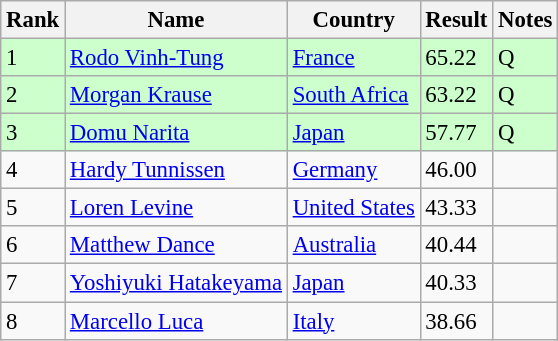<table class="wikitable" style="font-size:95%" style="text-align:center; width:35em;">
<tr>
<th>Rank</th>
<th>Name</th>
<th>Country</th>
<th>Result</th>
<th>Notes</th>
</tr>
<tr bgcolor=ccffcc>
<td>1</td>
<td align=left><a href='#'>Rodo Vinh-Tung</a></td>
<td align="left"> <a href='#'>France</a></td>
<td>65.22</td>
<td>Q</td>
</tr>
<tr bgcolor=ccffcc>
<td>2</td>
<td align=left><a href='#'>Morgan Krause</a></td>
<td align="left"> <a href='#'>South Africa</a></td>
<td>63.22</td>
<td>Q</td>
</tr>
<tr bgcolor=ccffcc>
<td>3</td>
<td align=left><a href='#'>Domu Narita</a></td>
<td align="left"> <a href='#'>Japan</a></td>
<td>57.77</td>
<td>Q</td>
</tr>
<tr>
<td>4</td>
<td align=left><a href='#'>Hardy Tunnissen</a></td>
<td align=left> <a href='#'>Germany</a></td>
<td>46.00</td>
<td></td>
</tr>
<tr>
<td>5</td>
<td align=left><a href='#'>Loren Levine</a></td>
<td align=left> <a href='#'>United States</a></td>
<td>43.33</td>
<td></td>
</tr>
<tr>
<td>6</td>
<td align=left><a href='#'>Matthew Dance</a></td>
<td align=left> <a href='#'>Australia</a></td>
<td>40.44</td>
<td></td>
</tr>
<tr>
<td>7</td>
<td align=left><a href='#'>Yoshiyuki Hatakeyama</a></td>
<td align=left> <a href='#'>Japan</a></td>
<td>40.33</td>
<td></td>
</tr>
<tr>
<td>8</td>
<td align=left><a href='#'>Marcello Luca</a></td>
<td align=left> <a href='#'>Italy</a></td>
<td>38.66</td>
<td></td>
</tr>
</table>
